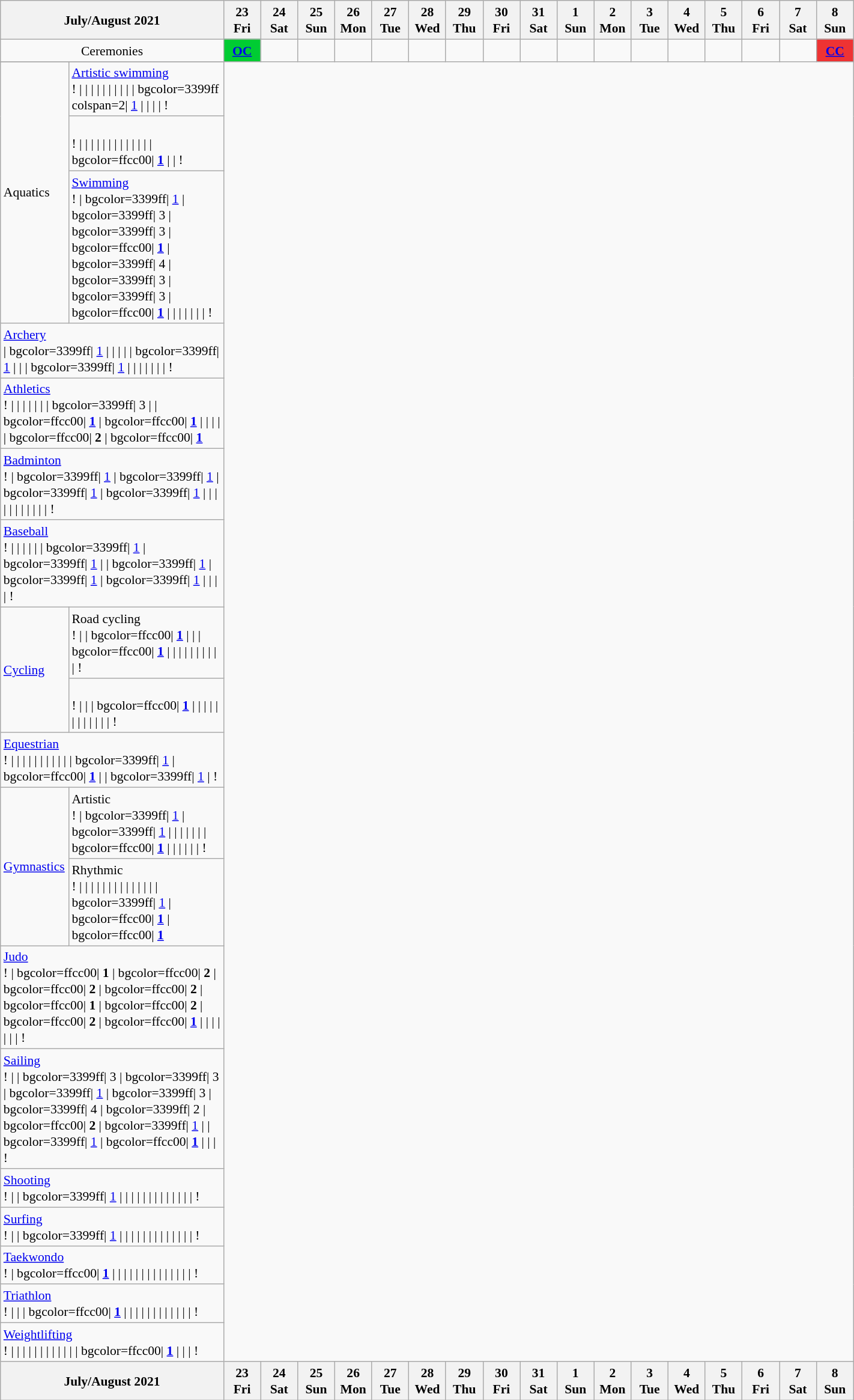<table class=wikitable style="margin:0.5em auto; font-size:90%; line-height:1.25em; width:75%; text-align:center;">
<tr>
<th style=width:18%; colspan=2>July/August 2021</th>
<th style=width:4%;>23<br>Fri</th>
<th style=width:4%;>24<br>Sat</th>
<th style=width:4%;>25<br>Sun</th>
<th style=width:4%;>26<br>Mon</th>
<th style=width:4%;>27<br>Tue</th>
<th style=width:4%;>28<br>Wed</th>
<th style=width:4%;>29<br>Thu</th>
<th style=width:4%;>30<br>Fri</th>
<th style=width:4%;>31<br>Sat</th>
<th style=width:4%;>1<br>Sun</th>
<th style=width:4%;>2<br>Mon</th>
<th style=width:4%;>3<br>Tue</th>
<th style=width:4%;>4<br>Wed</th>
<th style=width:4%;>5<br>Thu</th>
<th style=width:4%;>6<br>Fri</th>
<th style=width:4%;>7<br>Sat</th>
<th style=width:4%;>8<br>Sun</th>
</tr>
<tr>
<td colspan=2> Ceremonies</td>
<td bgcolor=#00cc33 align=center><strong><a href='#'>OC</a></strong></td>
<td></td>
<td></td>
<td></td>
<td></td>
<td></td>
<td></td>
<td></td>
<td></td>
<td></td>
<td></td>
<td></td>
<td></td>
<td></td>
<td></td>
<td></td>
<td bgcolor=#ee3333 align=center><strong><a href='#'>CC</a></strong></td>
</tr>
<tr>
</tr>
<tr>
<td align=left rowspan=3>Aquatics</td>
<td align=left> <a href='#'>Artistic swimming</a><br>!
|
|
|
|
|
|
|
|
|
| bgcolor=3399ff colspan=2| <a href='#'>1</a>
|
|
|
|
!</td>
</tr>
<tr style="text-align:center;">
<td align=left><br>!
|
|
|
|
|
|
|
|
|
|
|
|
| bgcolor=ffcc00| <strong><a href='#'>1</a></strong>
|
|
!</td>
</tr>
<tr>
<td align=left> <a href='#'>Swimming</a><br>!
| bgcolor=3399ff| <a href='#'>1</a>
| bgcolor=3399ff| 3
| bgcolor=3399ff| 3
| bgcolor=ffcc00| <strong><a href='#'>1</a></strong>
| bgcolor=3399ff| 4
| bgcolor=3399ff| 3
| bgcolor=3399ff| 3
| bgcolor=ffcc00| <strong><a href='#'>1</a></strong>
|
|
|
|
|
|
|
!</td>
</tr>
<tr>
<td align=left colspan=2> <a href='#'>Archery</a><br>| bgcolor=3399ff| <a href='#'>1</a>
|
|
|
|
| bgcolor=3399ff| <a href='#'>1</a>
|
|
| bgcolor=3399ff| <a href='#'>1</a>
|
|
|
|
|
|
|
!</td>
</tr>
<tr>
<td align=left colspan=2> <a href='#'>Athletics</a><br>!
|
|
|
|
|
|
| bgcolor=3399ff| 3
|
| bgcolor=ffcc00| <strong><a href='#'>1</a></strong>
| bgcolor=ffcc00| <strong><a href='#'>1</a></strong>
|
|
|
|
| bgcolor=ffcc00| <strong>2</strong>
| bgcolor=ffcc00| <strong><a href='#'>1</a></strong></td>
</tr>
<tr>
<td align=left colspan=2> <a href='#'>Badminton</a><br>!
| bgcolor=3399ff| <a href='#'>1</a>
| bgcolor=3399ff| <a href='#'>1</a>
| bgcolor=3399ff| <a href='#'>1</a>
| bgcolor=3399ff| <a href='#'>1</a>
|
|
|
|
|
|
|
|
|
|
|
!</td>
</tr>
<tr>
<td align=left colspan=2> <a href='#'>Baseball</a><br>!
|
|
|
|
|
| bgcolor=3399ff| <a href='#'>1</a>
| bgcolor=3399ff| <a href='#'>1</a>
|
| bgcolor=3399ff| <a href='#'>1</a>
| bgcolor=3399ff| <a href='#'>1</a>
| bgcolor=3399ff| <a href='#'>1</a>
|
|
|
|
!</td>
</tr>
<tr>
<td align=left rowspan=2><a href='#'>Cycling</a></td>
<td align=left> Road cycling<br>!
|
| bgcolor=ffcc00| <strong><a href='#'>1</a></strong>
|
|
| bgcolor=ffcc00| <strong><a href='#'>1</a></strong>
|
|
|
|
|
|
|
|
|
|
!</td>
</tr>
<tr>
<td align=left><br>!
|
|
| bgcolor=ffcc00| <strong><a href='#'>1</a></strong>
|
|
|
|
|
|
|
|
|
|
|
|
!</td>
</tr>
<tr>
<td align=left colspan=2> <a href='#'>Equestrian</a><br>!
|
|
|
|
|
|
|
|
|
|
| bgcolor=3399ff| <a href='#'>1</a>
| bgcolor=ffcc00| <strong><a href='#'>1</a></strong>
|
| bgcolor=3399ff| <a href='#'>1</a>
|
!</td>
</tr>
<tr>
<td align=left rowspan=2><a href='#'>Gymnastics</a></td>
<td align=left> Artistic<br>!
| bgcolor=3399ff| <a href='#'>1</a>
| bgcolor=3399ff| <a href='#'>1</a>
|
|
|
|
|
|
| bgcolor=ffcc00| <strong><a href='#'>1</a></strong>
|
|
|
|
|
|
!</td>
</tr>
<tr>
<td align=left> Rhythmic<br>!
|
|
|
|
|
|
|
|
|
|
|
|
|
| bgcolor=3399ff| <a href='#'>1</a>
| bgcolor=ffcc00| <strong><a href='#'>1</a></strong>
| bgcolor=ffcc00| <strong><a href='#'>1</a></strong></td>
</tr>
<tr>
<td align=left colspan=2> <a href='#'>Judo</a><br>!
| bgcolor=ffcc00| <strong>1</strong>
| bgcolor=ffcc00| <strong>2</strong>
| bgcolor=ffcc00| <strong>2</strong>
| bgcolor=ffcc00| <strong>2</strong>
| bgcolor=ffcc00| <strong>1</strong>
| bgcolor=ffcc00| <strong>2</strong>
| bgcolor=ffcc00| <strong>2</strong>
| bgcolor=ffcc00| <strong><a href='#'>1</a></strong>
|
|
|
|
|
|
|
!</td>
</tr>
<tr>
<td align=left colspan=2> <a href='#'>Sailing</a><br>!
|
| bgcolor=3399ff| 3
| bgcolor=3399ff| 3
| bgcolor=3399ff| <a href='#'>1</a>
| bgcolor=3399ff| 3
| bgcolor=3399ff| 4
| bgcolor=3399ff| 2
| bgcolor=ffcc00| <strong>2</strong>
| bgcolor=3399ff| <a href='#'>1</a>
|
| bgcolor=3399ff| <a href='#'>1</a>
| bgcolor=ffcc00| <strong><a href='#'>1</a></strong>
|
|
|
!</td>
</tr>
<tr>
<td align=left colspan=2> <a href='#'>Shooting</a><br>!
|
| bgcolor=3399ff| <a href='#'>1</a>
|
|
|
|
|
|
|
|
|
|
|
|
|
!</td>
</tr>
<tr>
<td align=left colspan=2> <a href='#'>Surfing</a><br>!
|
| bgcolor=3399ff| <a href='#'>1</a>
|
|
|
|
|
|
|
|
|
|
|
|
|
!</td>
</tr>
<tr>
<td align=left colspan=2> <a href='#'>Taekwondo</a><br>!
| bgcolor=ffcc00| <strong><a href='#'>1</a></strong>
|
|
|
|
|
|
|
|
|
|
|
|
|
|
!</td>
</tr>
<tr>
<td align=left colspan=2> <a href='#'>Triathlon</a><br>!
|
|
| bgcolor=ffcc00| <strong><a href='#'>1</a></strong>
|
|
|
|
|
|
|
|
|
|
|
|
!</td>
</tr>
<tr>
<td align=left colspan=2> <a href='#'>Weightlifting</a><br>!
|
|
|
|
|
|
|
|
|
|
|
| bgcolor=ffcc00| <strong><a href='#'>1</a></strong>
|
|
|
!</td>
</tr>
<tr>
<th colspan=2>July/August 2021</th>
<th>23<br>Fri</th>
<th>24<br>Sat</th>
<th>25<br>Sun</th>
<th>26<br>Mon</th>
<th>27<br>Tue</th>
<th>28<br>Wed</th>
<th>29<br>Thu</th>
<th>30<br>Fri</th>
<th>31<br>Sat</th>
<th>1<br>Sun</th>
<th>2<br>Mon</th>
<th>3<br>Tue</th>
<th>4<br>Wed</th>
<th>5<br>Thu</th>
<th>6<br>Fri</th>
<th>7<br>Sat</th>
<th>8<br>Sun</th>
</tr>
</table>
